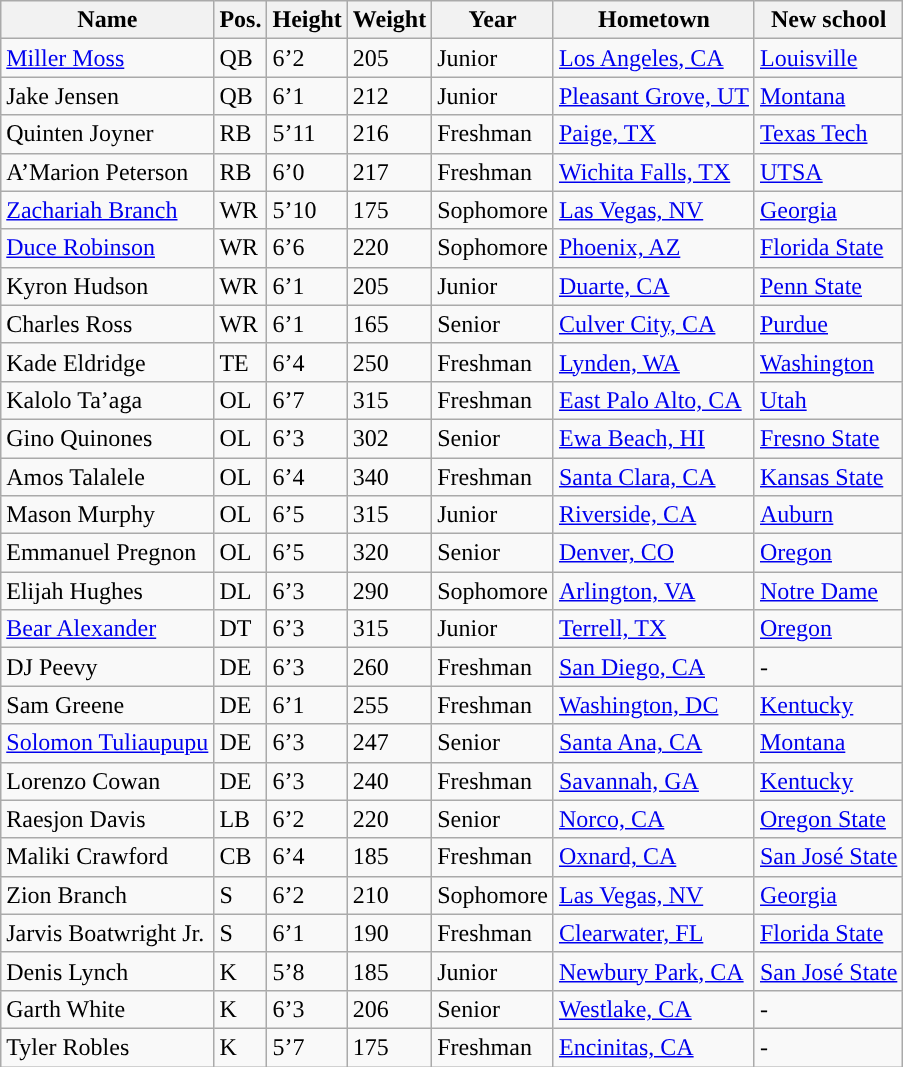<table class="wikitable sortable">
<tr>
<th style="text-align:center; ">Name</th>
<th style="text-align:center; ">Pos.</th>
<th style="text-align:center; ">Height</th>
<th style="text-align:center; ">Weight</th>
<th style="text-align:center; ">Year</th>
<th style="text-align:center; ">Hometown</th>
<th style="text-align:center; ">New school</th>
</tr>
<tr>
<td><a href='#'>Miller Moss</a></td>
<td>QB</td>
<td>6’2</td>
<td>205</td>
<td> Junior</td>
<td><a href='#'>Los Angeles, CA</a></td>
<td><a href='#'>Louisville</a></td>
</tr>
<tr>
<td>Jake Jensen</td>
<td>QB</td>
<td>6’1</td>
<td>212</td>
<td> Junior</td>
<td><a href='#'>Pleasant Grove, UT</a></td>
<td><a href='#'>Montana</a></td>
</tr>
<tr>
<td>Quinten Joyner</td>
<td>RB</td>
<td>5’11</td>
<td>216</td>
<td> Freshman</td>
<td><a href='#'>Paige, TX</a></td>
<td><a href='#'>Texas Tech</a></td>
</tr>
<tr>
<td>A’Marion Peterson</td>
<td>RB</td>
<td>6’0</td>
<td>217</td>
<td> Freshman</td>
<td><a href='#'>Wichita Falls, TX</a></td>
<td><a href='#'>UTSA</a></td>
</tr>
<tr>
<td><a href='#'>Zachariah Branch</a></td>
<td>WR</td>
<td>5’10</td>
<td>175</td>
<td>Sophomore</td>
<td><a href='#'>Las Vegas, NV</a></td>
<td><a href='#'>Georgia</a></td>
</tr>
<tr>
<td><a href='#'>Duce Robinson</a></td>
<td>WR</td>
<td>6’6</td>
<td>220</td>
<td>Sophomore</td>
<td><a href='#'>Phoenix, AZ</a></td>
<td><a href='#'>Florida State</a></td>
</tr>
<tr>
<td>Kyron Hudson</td>
<td>WR</td>
<td>6’1</td>
<td>205</td>
<td> Junior</td>
<td><a href='#'>Duarte, CA</a></td>
<td><a href='#'>Penn State</a></td>
</tr>
<tr>
<td>Charles Ross</td>
<td>WR</td>
<td>6’1</td>
<td>165</td>
<td> Senior</td>
<td><a href='#'>Culver City, CA</a></td>
<td><a href='#'>Purdue</a></td>
</tr>
<tr>
<td>Kade Eldridge</td>
<td>TE</td>
<td>6’4</td>
<td>250</td>
<td> Freshman</td>
<td><a href='#'>Lynden, WA</a></td>
<td><a href='#'>Washington</a></td>
</tr>
<tr>
<td>Kalolo Ta’aga</td>
<td>OL</td>
<td>6’7</td>
<td>315</td>
<td>Freshman</td>
<td><a href='#'>East Palo Alto, CA</a></td>
<td><a href='#'>Utah</a></td>
</tr>
<tr>
<td>Gino Quinones</td>
<td>OL</td>
<td>6’3</td>
<td>302</td>
<td> Senior</td>
<td><a href='#'>Ewa Beach, HI</a></td>
<td><a href='#'>Fresno State</a></td>
</tr>
<tr>
<td>Amos Talalele</td>
<td>OL</td>
<td>6’4</td>
<td>340</td>
<td> Freshman</td>
<td><a href='#'>Santa Clara, CA</a></td>
<td><a href='#'>Kansas State</a></td>
</tr>
<tr>
<td>Mason Murphy</td>
<td>OL</td>
<td>6’5</td>
<td>315</td>
<td> Junior</td>
<td><a href='#'>Riverside, CA</a></td>
<td><a href='#'>Auburn</a></td>
</tr>
<tr>
<td>Emmanuel Pregnon</td>
<td>OL</td>
<td>6’5</td>
<td>320</td>
<td> Senior</td>
<td><a href='#'>Denver, CO</a></td>
<td><a href='#'>Oregon</a></td>
</tr>
<tr>
<td>Elijah Hughes</td>
<td>DL</td>
<td>6’3</td>
<td>290</td>
<td>Sophomore</td>
<td><a href='#'>Arlington, VA</a></td>
<td><a href='#'>Notre Dame</a></td>
</tr>
<tr>
<td><a href='#'>Bear Alexander</a></td>
<td>DT</td>
<td>6’3</td>
<td>315</td>
<td>Junior</td>
<td><a href='#'>Terrell, TX</a></td>
<td><a href='#'>Oregon</a></td>
</tr>
<tr>
<td>DJ Peevy</td>
<td>DE</td>
<td>6’3</td>
<td>260</td>
<td> Freshman</td>
<td><a href='#'>San Diego, CA</a></td>
<td>-</td>
</tr>
<tr>
<td>Sam Greene</td>
<td>DE</td>
<td>6’1</td>
<td>255</td>
<td> Freshman</td>
<td><a href='#'>Washington, DC</a></td>
<td><a href='#'>Kentucky</a></td>
</tr>
<tr>
<td><a href='#'>Solomon Tuliaupupu</a></td>
<td>DE</td>
<td>6’3</td>
<td>247</td>
<td> Senior</td>
<td><a href='#'>Santa Ana, CA</a></td>
<td><a href='#'>Montana</a></td>
</tr>
<tr>
<td>Lorenzo Cowan</td>
<td>DE</td>
<td>6’3</td>
<td>240</td>
<td>Freshman</td>
<td><a href='#'>Savannah, GA</a></td>
<td><a href='#'>Kentucky</a></td>
</tr>
<tr>
<td>Raesjon Davis</td>
<td>LB</td>
<td>6’2</td>
<td>220</td>
<td>Senior</td>
<td><a href='#'>Norco, CA</a></td>
<td><a href='#'>Oregon State</a></td>
</tr>
<tr>
<td>Maliki Crawford</td>
<td>CB</td>
<td>6’4</td>
<td>185</td>
<td> Freshman</td>
<td><a href='#'>Oxnard, CA</a></td>
<td><a href='#'>San José State</a></td>
</tr>
<tr>
<td>Zion Branch</td>
<td>S</td>
<td>6’2</td>
<td>210</td>
<td> Sophomore</td>
<td><a href='#'>Las Vegas, NV</a></td>
<td><a href='#'>Georgia</a></td>
</tr>
<tr>
<td>Jarvis Boatwright Jr.</td>
<td>S</td>
<td>6’1</td>
<td>190</td>
<td>Freshman</td>
<td><a href='#'>Clearwater, FL</a></td>
<td><a href='#'>Florida State</a></td>
</tr>
<tr>
<td>Denis Lynch</td>
<td>K</td>
<td>5’8</td>
<td>185</td>
<td> Junior</td>
<td><a href='#'>Newbury Park, CA</a></td>
<td><a href='#'>San José State</a></td>
</tr>
<tr>
<td>Garth White</td>
<td>K</td>
<td>6’3</td>
<td>206</td>
<td>Senior</td>
<td><a href='#'>Westlake, CA</a></td>
<td>-</td>
</tr>
<tr>
<td>Tyler Robles</td>
<td>K</td>
<td>5’7</td>
<td>175</td>
<td> Freshman</td>
<td><a href='#'>Encinitas, CA</a></td>
<td>-</td>
</tr>
</table>
